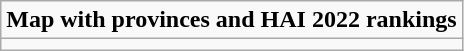<table role= "presentation" class="wikitable mw-collapsible mw-collapsed">
<tr>
<td><strong>Map with provinces and HAI 2022 rankings</strong></td>
</tr>
<tr>
<td></td>
</tr>
</table>
